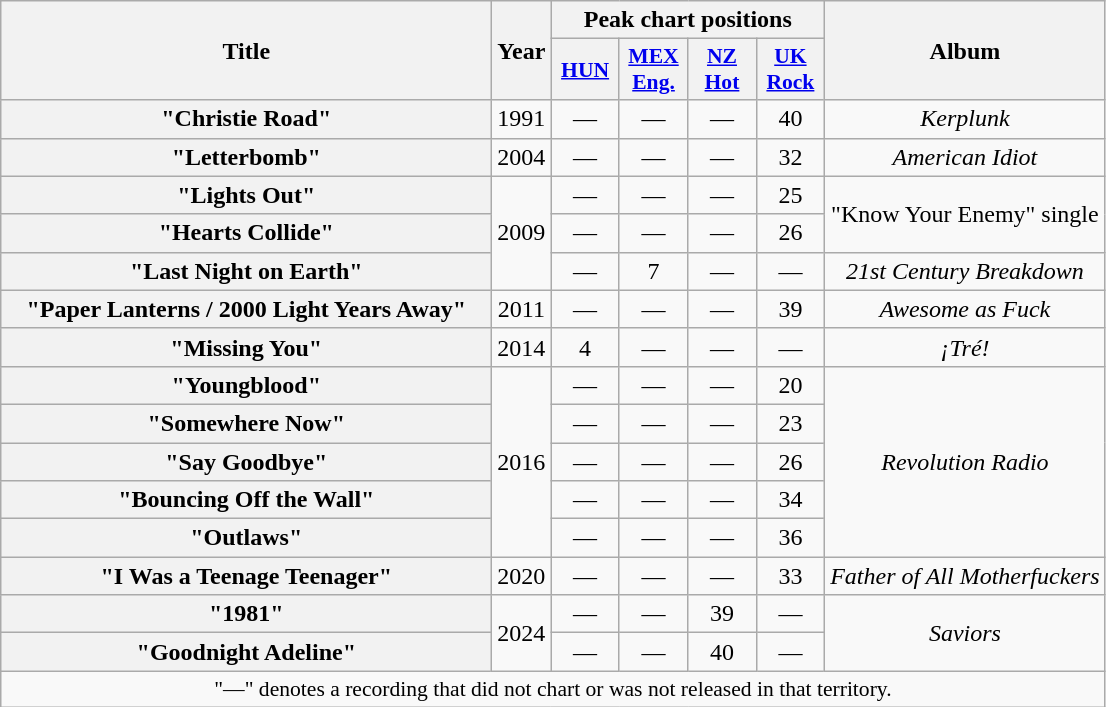<table class="wikitable plainrowheaders" style="text-align:center;" border="1">
<tr>
<th rowspan="2" scope="col" style="width:20em;">Title</th>
<th rowspan="2" scope="col">Year</th>
<th colspan="4" scope="col">Peak chart positions</th>
<th rowspan="2" scope="col">Album</th>
</tr>
<tr>
<th scope="col" style="width:2.7em;font-size:90%;"><a href='#'>HUN</a><br></th>
<th scope="col" style="width:2.7em;font-size:90%;"><a href='#'>MEX<br>Eng.</a><br></th>
<th scope="col" style="width:2.7em;font-size:90%;"><a href='#'>NZ<br>Hot</a><br></th>
<th scope="col" style="width:2.7em;font-size:90%;"><a href='#'>UK<br>Rock</a><br></th>
</tr>
<tr>
<th scope="row">"Christie Road"</th>
<td>1991</td>
<td>—</td>
<td>—</td>
<td>—</td>
<td>40</td>
<td><em>Kerplunk</em></td>
</tr>
<tr>
<th scope="row">"Letterbomb"</th>
<td>2004</td>
<td>—</td>
<td>—</td>
<td>—</td>
<td>32</td>
<td><em>American Idiot</em></td>
</tr>
<tr>
<th scope="row">"Lights Out"</th>
<td rowspan="3">2009</td>
<td>—</td>
<td>—</td>
<td>—</td>
<td>25</td>
<td rowspan="2">"Know Your Enemy" single</td>
</tr>
<tr>
<th scope="row">"Hearts Collide"</th>
<td>—</td>
<td>—</td>
<td>—</td>
<td>26</td>
</tr>
<tr>
<th scope="row">"Last Night on Earth"</th>
<td>—</td>
<td>7</td>
<td>—</td>
<td>—</td>
<td><em>21st Century Breakdown</em></td>
</tr>
<tr>
<th scope="row">"Paper Lanterns / 2000 Light Years Away"</th>
<td>2011</td>
<td>—</td>
<td>—</td>
<td>—</td>
<td>39</td>
<td><em>Awesome as Fuck</em></td>
</tr>
<tr>
<th scope="row">"Missing You"</th>
<td>2014</td>
<td>4</td>
<td>—</td>
<td>—</td>
<td>—</td>
<td><em>¡Tré!</em></td>
</tr>
<tr>
<th scope="row">"Youngblood"</th>
<td rowspan="5">2016</td>
<td>—</td>
<td>—</td>
<td>—</td>
<td>20</td>
<td rowspan="5"><em>Revolution Radio</em></td>
</tr>
<tr>
<th scope="row">"Somewhere Now"</th>
<td>—</td>
<td>—</td>
<td>—</td>
<td>23</td>
</tr>
<tr>
<th scope="row">"Say Goodbye"</th>
<td>—</td>
<td>—</td>
<td>—</td>
<td>26</td>
</tr>
<tr>
<th scope="row">"Bouncing Off the Wall"</th>
<td>—</td>
<td>—</td>
<td>—</td>
<td>34</td>
</tr>
<tr>
<th scope="row">"Outlaws"</th>
<td>—</td>
<td>—</td>
<td>—</td>
<td>36</td>
</tr>
<tr>
<th scope="row">"I Was a Teenage Teenager"</th>
<td>2020</td>
<td>—</td>
<td>—</td>
<td>—</td>
<td>33</td>
<td><em>Father of All Motherfuckers</em></td>
</tr>
<tr>
<th scope="row">"1981"</th>
<td rowspan="2">2024</td>
<td>—</td>
<td>—</td>
<td>39</td>
<td>—</td>
<td rowspan="2"><em>Saviors</em></td>
</tr>
<tr>
<th scope="row">"Goodnight Adeline"</th>
<td>—</td>
<td>—</td>
<td>40</td>
<td>—</td>
</tr>
<tr>
<td colspan="7" style="font-size:90%">"—" denotes a recording that did not chart or was not released in that territory.</td>
</tr>
</table>
